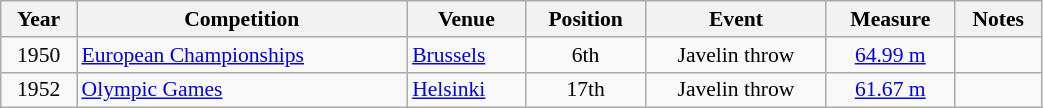<table class="wikitable" width=55% style="font-size:90%; text-align:center;">
<tr>
<th>Year</th>
<th>Competition</th>
<th>Venue</th>
<th>Position</th>
<th>Event</th>
<th>Measure</th>
<th>Notes</th>
</tr>
<tr>
<td>1950</td>
<td align=left><a href='#'>European Championships</a></td>
<td align=left> <a href='#'>Brussels</a></td>
<td>6th</td>
<td>Javelin throw</td>
<td><a href='#'>64.99 m</a></td>
<td></td>
</tr>
<tr>
<td>1952</td>
<td align=left><a href='#'>Olympic Games</a></td>
<td align=left> <a href='#'>Helsinki</a></td>
<td>17th</td>
<td>Javelin throw</td>
<td><a href='#'>61.67 m</a></td>
<td></td>
</tr>
</table>
